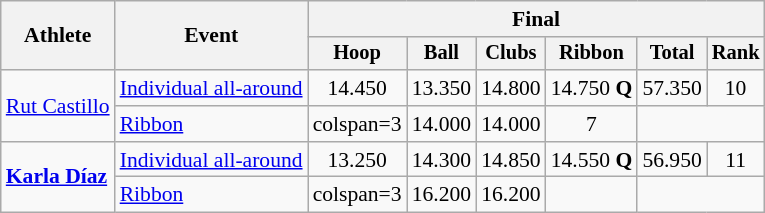<table class="wikitable" style="font-size:90%">
<tr>
<th rowspan="2">Athlete</th>
<th rowspan="2">Event</th>
<th colspan="6">Final</th>
</tr>
<tr style="font-size:95%">
<th>Hoop</th>
<th>Ball</th>
<th>Clubs</th>
<th>Ribbon</th>
<th>Total</th>
<th>Rank</th>
</tr>
<tr align=center>
<td align=left rowspan=2><a href='#'>Rut Castillo</a></td>
<td align=left><a href='#'>Individual all-around</a></td>
<td>14.450</td>
<td>13.350</td>
<td>14.800</td>
<td>14.750 <strong>Q</strong></td>
<td>57.350</td>
<td>10</td>
</tr>
<tr align=center>
<td align=left><a href='#'>Ribbon</a></td>
<td>colspan=3 </td>
<td>14.000</td>
<td>14.000</td>
<td>7</td>
</tr>
<tr align=center>
<td align=left rowspan=2><strong><a href='#'>Karla Díaz</a></strong></td>
<td align=left><a href='#'>Individual all-around</a></td>
<td>13.250</td>
<td>14.300</td>
<td>14.850</td>
<td>14.550 <strong>Q</strong></td>
<td>56.950</td>
<td>11</td>
</tr>
<tr align=center>
<td align=left><a href='#'>Ribbon</a></td>
<td>colspan=3 </td>
<td>16.200</td>
<td>16.200</td>
<td></td>
</tr>
</table>
